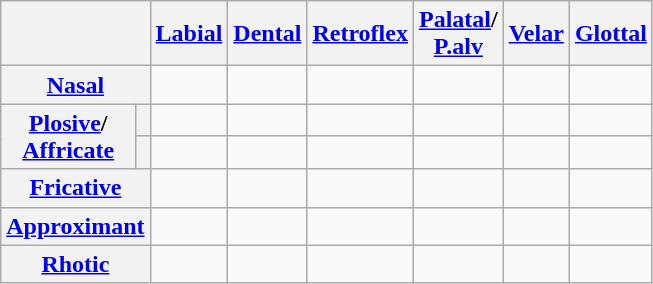<table class="wikitable" style="text-align:center">
<tr>
<th colspan=2></th>
<th><a href='#'>Labial</a></th>
<th><a href='#'>Dental</a></th>
<th><a href='#'>Retroflex</a></th>
<th><a href='#'>Palatal</a>/<br><a href='#'>P.alv</a></th>
<th><a href='#'>Velar</a></th>
<th><a href='#'>Glottal</a></th>
</tr>
<tr>
<th colspan=2><a href='#'>Nasal</a></th>
<td></td>
<td></td>
<td></td>
<td></td>
<td></td>
<td></td>
</tr>
<tr>
<th rowspan=2><a href='#'>Plosive</a>/<br><a href='#'>Affricate</a></th>
<th></th>
<td></td>
<td></td>
<td></td>
<td></td>
<td></td>
<td></td>
</tr>
<tr>
<th></th>
<td></td>
<td></td>
<td></td>
<td></td>
<td></td>
<td></td>
</tr>
<tr>
<th colspan=2><a href='#'>Fricative</a></th>
<td></td>
<td></td>
<td></td>
<td></td>
<td></td>
<td></td>
</tr>
<tr>
<th colspan="2"><a href='#'>Approximant</a></th>
<td></td>
<td></td>
<td></td>
<td></td>
<td></td>
<td></td>
</tr>
<tr>
<th colspan=2><a href='#'>Rhotic</a></th>
<td></td>
<td></td>
<td></td>
<td></td>
<td></td>
<td></td>
</tr>
</table>
